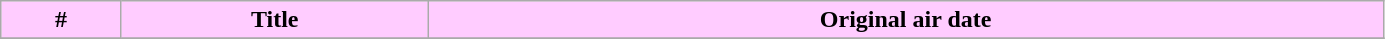<table class="wikitable plainrowheaders" style="width:73%;">
<tr>
<th style="background-color: #FFCCFF; color: #000000;">#</th>
<th style="background-color: #FFCCFF; color: #000000;">Title</th>
<th style="background-color: #FFCCFF; color: #000000;">Original air date</th>
</tr>
<tr>
</tr>
</table>
